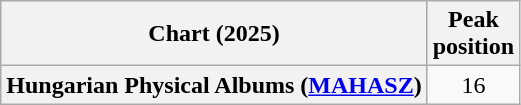<table class="wikitable sortable plainrowheaders" style="text-align:center">
<tr>
<th scope="col">Chart (2025)</th>
<th scope="col">Peak<br>position</th>
</tr>
<tr>
<th scope="row">Hungarian Physical Albums (<a href='#'>MAHASZ</a>)</th>
<td>16</td>
</tr>
</table>
